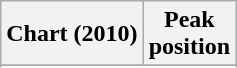<table class="wikitable sortable plainrowheaders">
<tr>
<th>Chart (2010)</th>
<th>Peak<br>position</th>
</tr>
<tr>
</tr>
<tr>
</tr>
<tr>
</tr>
<tr>
</tr>
<tr>
</tr>
<tr>
</tr>
<tr>
</tr>
<tr>
</tr>
</table>
